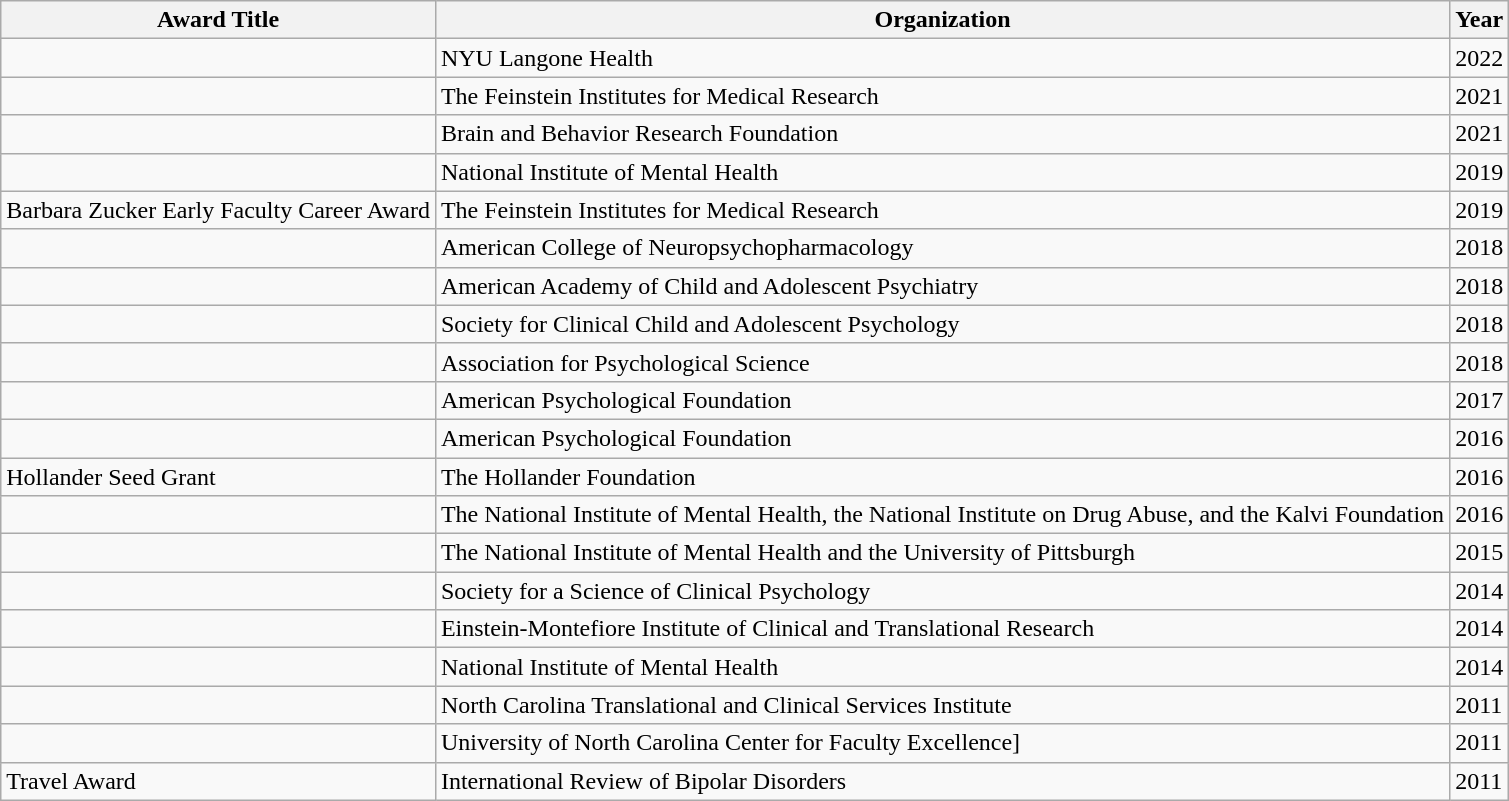<table class="wikitable">
<tr>
<th>Award Title</th>
<th>Organization</th>
<th>Year</th>
</tr>
<tr>
<td></td>
<td>NYU Langone Health</td>
<td>2022</td>
</tr>
<tr>
<td></td>
<td>The Feinstein Institutes for Medical Research</td>
<td>2021</td>
</tr>
<tr>
<td></td>
<td>Brain and Behavior Research Foundation</td>
<td>2021</td>
</tr>
<tr>
<td></td>
<td>National Institute of Mental Health</td>
<td>2019</td>
</tr>
<tr>
<td>Barbara Zucker Early Faculty Career Award</td>
<td>The Feinstein Institutes for Medical Research</td>
<td>2019</td>
</tr>
<tr>
<td></td>
<td>American College of Neuropsychopharmacology</td>
<td>2018</td>
</tr>
<tr>
<td></td>
<td>American Academy of Child and Adolescent Psychiatry</td>
<td>2018</td>
</tr>
<tr>
<td></td>
<td>Society for Clinical Child and Adolescent Psychology</td>
<td>2018</td>
</tr>
<tr>
<td></td>
<td>Association for Psychological Science</td>
<td>2018</td>
</tr>
<tr>
<td></td>
<td>American Psychological Foundation</td>
<td>2017</td>
</tr>
<tr>
<td></td>
<td>American Psychological Foundation</td>
<td>2016</td>
</tr>
<tr>
<td>Hollander Seed Grant</td>
<td>The Hollander Foundation</td>
<td>2016</td>
</tr>
<tr>
<td></td>
<td>The National Institute of Mental Health, the National Institute on Drug Abuse, and the Kalvi Foundation</td>
<td>2016</td>
</tr>
<tr>
<td></td>
<td>The National Institute of Mental Health and the University of Pittsburgh</td>
<td>2015</td>
</tr>
<tr>
<td></td>
<td>Society for a Science of Clinical Psychology</td>
<td>2014</td>
</tr>
<tr>
<td></td>
<td>Einstein-Montefiore Institute of Clinical and Translational Research</td>
<td>2014</td>
</tr>
<tr>
<td></td>
<td>National Institute of Mental Health</td>
<td>2014</td>
</tr>
<tr>
<td></td>
<td>North Carolina Translational and Clinical Services Institute</td>
<td>2011</td>
</tr>
<tr>
<td></td>
<td>University of North Carolina Center for Faculty Excellence]</td>
<td>2011</td>
</tr>
<tr>
<td>Travel Award</td>
<td>International Review of Bipolar Disorders</td>
<td>2011</td>
</tr>
</table>
